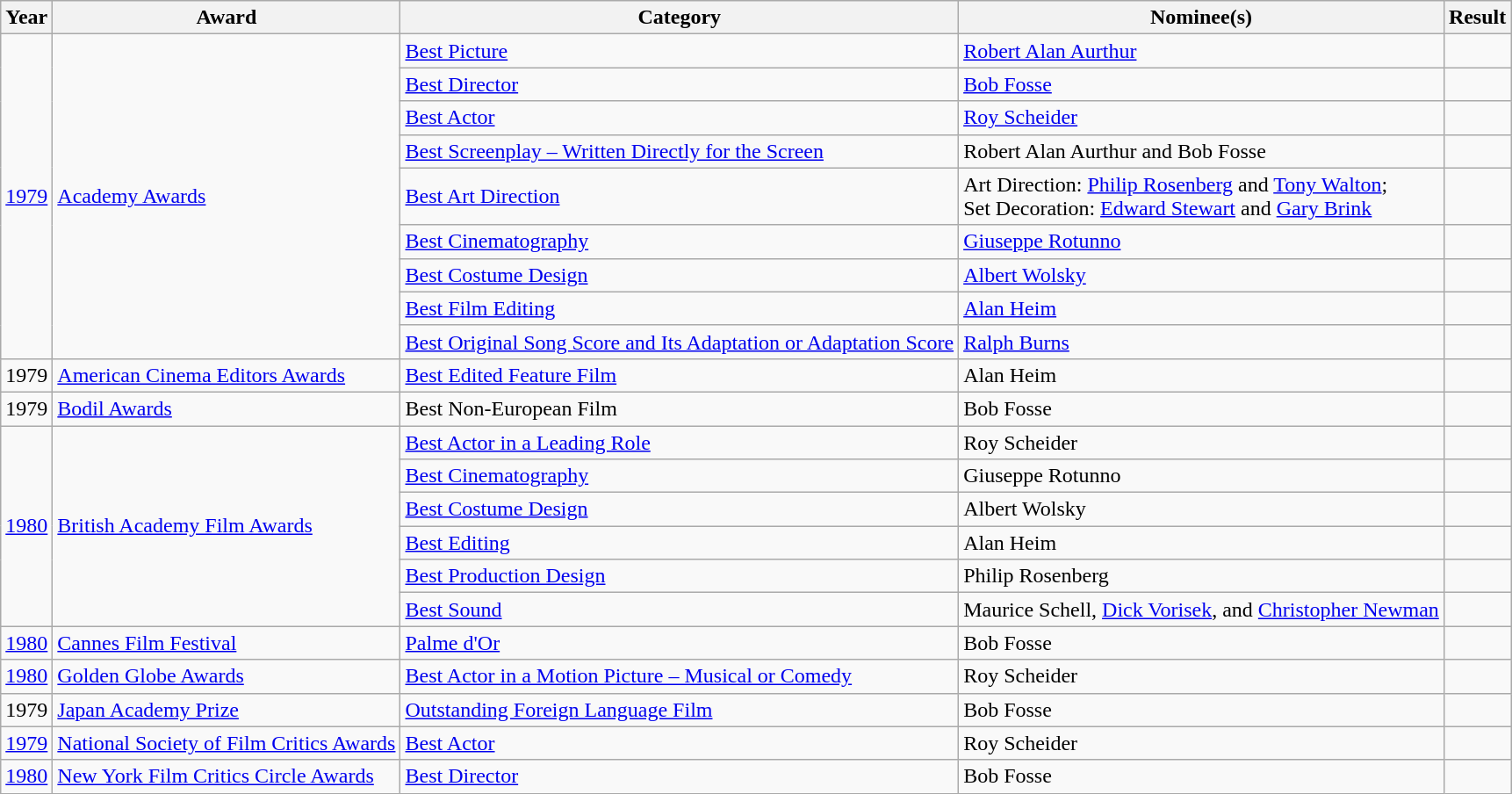<table class="wikitable">
<tr>
<th>Year</th>
<th>Award</th>
<th>Category</th>
<th>Nominee(s)</th>
<th>Result</th>
</tr>
<tr>
<td rowspan="9"><a href='#'>1979</a></td>
<td rowspan="9"><a href='#'>Academy Awards</a></td>
<td><a href='#'>Best Picture</a></td>
<td><a href='#'>Robert Alan Aurthur</a></td>
<td></td>
</tr>
<tr>
<td><a href='#'>Best Director</a></td>
<td><a href='#'>Bob Fosse</a></td>
<td></td>
</tr>
<tr>
<td><a href='#'>Best Actor</a></td>
<td><a href='#'>Roy Scheider</a></td>
<td></td>
</tr>
<tr>
<td><a href='#'>Best Screenplay – Written Directly for the Screen</a></td>
<td>Robert Alan Aurthur and Bob Fosse</td>
<td></td>
</tr>
<tr>
<td><a href='#'>Best Art Direction</a></td>
<td>Art Direction: <a href='#'>Philip Rosenberg</a> and <a href='#'>Tony Walton</a>; <br> Set Decoration: <a href='#'>Edward Stewart</a> and <a href='#'>Gary Brink</a></td>
<td></td>
</tr>
<tr>
<td><a href='#'>Best Cinematography</a></td>
<td><a href='#'>Giuseppe Rotunno</a></td>
<td></td>
</tr>
<tr>
<td><a href='#'>Best Costume Design</a></td>
<td><a href='#'>Albert Wolsky</a></td>
<td></td>
</tr>
<tr>
<td><a href='#'>Best Film Editing</a></td>
<td><a href='#'>Alan Heim</a></td>
<td></td>
</tr>
<tr>
<td><a href='#'>Best Original Song Score and Its Adaptation or Adaptation Score</a></td>
<td><a href='#'>Ralph Burns</a></td>
<td></td>
</tr>
<tr>
<td>1979</td>
<td><a href='#'>American Cinema Editors Awards</a></td>
<td><a href='#'>Best Edited Feature Film</a></td>
<td>Alan Heim</td>
<td></td>
</tr>
<tr>
<td>1979</td>
<td><a href='#'>Bodil Awards</a></td>
<td>Best Non-European Film</td>
<td>Bob Fosse</td>
<td></td>
</tr>
<tr>
<td rowspan="6"><a href='#'>1980</a></td>
<td rowspan="6"><a href='#'>British Academy Film Awards</a></td>
<td><a href='#'>Best Actor in a Leading Role</a></td>
<td>Roy Scheider</td>
<td></td>
</tr>
<tr>
<td><a href='#'>Best Cinematography</a></td>
<td>Giuseppe Rotunno</td>
<td></td>
</tr>
<tr>
<td><a href='#'>Best Costume Design</a></td>
<td>Albert Wolsky</td>
<td></td>
</tr>
<tr>
<td><a href='#'>Best Editing</a></td>
<td>Alan Heim</td>
<td></td>
</tr>
<tr>
<td><a href='#'>Best Production Design</a></td>
<td>Philip Rosenberg</td>
<td></td>
</tr>
<tr>
<td><a href='#'>Best Sound</a></td>
<td>Maurice Schell, <a href='#'>Dick Vorisek</a>, and <a href='#'>Christopher Newman</a></td>
<td></td>
</tr>
<tr>
<td><a href='#'>1980</a></td>
<td><a href='#'>Cannes Film Festival</a></td>
<td><a href='#'>Palme d'Or</a></td>
<td>Bob Fosse</td>
<td></td>
</tr>
<tr>
<td><a href='#'>1980</a></td>
<td><a href='#'>Golden Globe Awards</a></td>
<td><a href='#'>Best Actor in a Motion Picture – Musical or Comedy</a></td>
<td>Roy Scheider</td>
<td></td>
</tr>
<tr>
<td>1979</td>
<td><a href='#'>Japan Academy Prize</a></td>
<td><a href='#'>Outstanding Foreign Language Film</a></td>
<td>Bob Fosse</td>
<td></td>
</tr>
<tr>
<td><a href='#'>1979</a></td>
<td><a href='#'>National Society of Film Critics Awards</a></td>
<td><a href='#'>Best Actor</a></td>
<td>Roy Scheider</td>
<td></td>
</tr>
<tr>
<td><a href='#'>1980</a></td>
<td><a href='#'>New York Film Critics Circle Awards</a></td>
<td><a href='#'>Best Director</a></td>
<td>Bob Fosse</td>
<td></td>
</tr>
</table>
